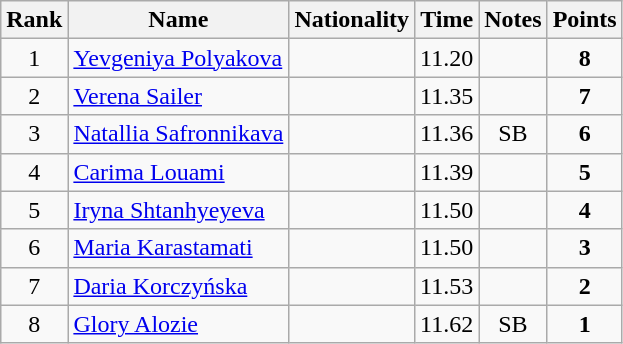<table class="wikitable sortable" style="text-align:center">
<tr>
<th>Rank</th>
<th>Name</th>
<th>Nationality</th>
<th>Time</th>
<th>Notes</th>
<th>Points</th>
</tr>
<tr>
<td>1</td>
<td align=left><a href='#'>Yevgeniya Polyakova</a></td>
<td align=left></td>
<td>11.20</td>
<td></td>
<td><strong>8</strong></td>
</tr>
<tr>
<td>2</td>
<td align=left><a href='#'>Verena Sailer</a></td>
<td align=left></td>
<td>11.35</td>
<td></td>
<td><strong>7</strong></td>
</tr>
<tr>
<td>3</td>
<td align=left><a href='#'>Natallia Safronnikava</a></td>
<td align=left></td>
<td>11.36</td>
<td>SB</td>
<td><strong>6</strong></td>
</tr>
<tr>
<td>4</td>
<td align=left><a href='#'>Carima Louami</a></td>
<td align=left></td>
<td>11.39</td>
<td></td>
<td><strong>5</strong></td>
</tr>
<tr>
<td>5</td>
<td align=left><a href='#'>Iryna Shtanhyeyeva</a></td>
<td align=left></td>
<td>11.50</td>
<td></td>
<td><strong>4</strong></td>
</tr>
<tr>
<td>6</td>
<td align=left><a href='#'>Maria Karastamati</a></td>
<td align=left></td>
<td>11.50</td>
<td></td>
<td><strong>3</strong></td>
</tr>
<tr>
<td>7</td>
<td align=left><a href='#'>Daria Korczyńska</a></td>
<td align=left></td>
<td>11.53</td>
<td></td>
<td><strong>2</strong></td>
</tr>
<tr>
<td>8</td>
<td align=left><a href='#'>Glory Alozie</a></td>
<td align=left></td>
<td>11.62</td>
<td>SB</td>
<td><strong>1</strong></td>
</tr>
</table>
